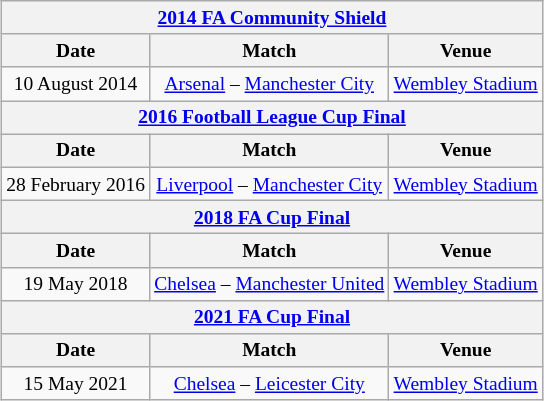<table class="wikitable" style="margin:1em auto 1em auto; text-align:center; font-size:small;">
<tr>
<th colspan="3"><a href='#'>2014 FA Community Shield</a></th>
</tr>
<tr>
<th>Date</th>
<th>Match</th>
<th>Venue</th>
</tr>
<tr>
<td>10 August 2014</td>
<td><a href='#'>Arsenal</a> – <a href='#'>Manchester City</a></td>
<td><a href='#'>Wembley Stadium</a></td>
</tr>
<tr>
<th colspan="3"><a href='#'>2016 Football League Cup Final</a></th>
</tr>
<tr>
<th>Date</th>
<th>Match</th>
<th>Venue</th>
</tr>
<tr>
<td>28 February 2016</td>
<td><a href='#'>Liverpool</a> –  <a href='#'>Manchester City</a></td>
<td><a href='#'>Wembley Stadium</a></td>
</tr>
<tr>
<th colspan="3"><a href='#'>2018 FA Cup Final</a></th>
</tr>
<tr>
<th>Date</th>
<th>Match</th>
<th>Venue</th>
</tr>
<tr>
<td>19 May 2018</td>
<td><a href='#'>Chelsea</a> – <a href='#'>Manchester United</a></td>
<td><a href='#'>Wembley Stadium</a></td>
</tr>
<tr>
<th colspan="3"><a href='#'>2021 FA Cup Final</a></th>
</tr>
<tr>
<th>Date</th>
<th>Match</th>
<th>Venue</th>
</tr>
<tr>
<td>15 May 2021</td>
<td><a href='#'>Chelsea</a> – <a href='#'>Leicester City</a></td>
<td><a href='#'>Wembley Stadium</a></td>
</tr>
</table>
